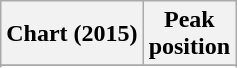<table class="wikitable sortable">
<tr>
<th>Chart (2015)</th>
<th>Peak<br>position</th>
</tr>
<tr>
</tr>
<tr>
</tr>
<tr>
</tr>
</table>
